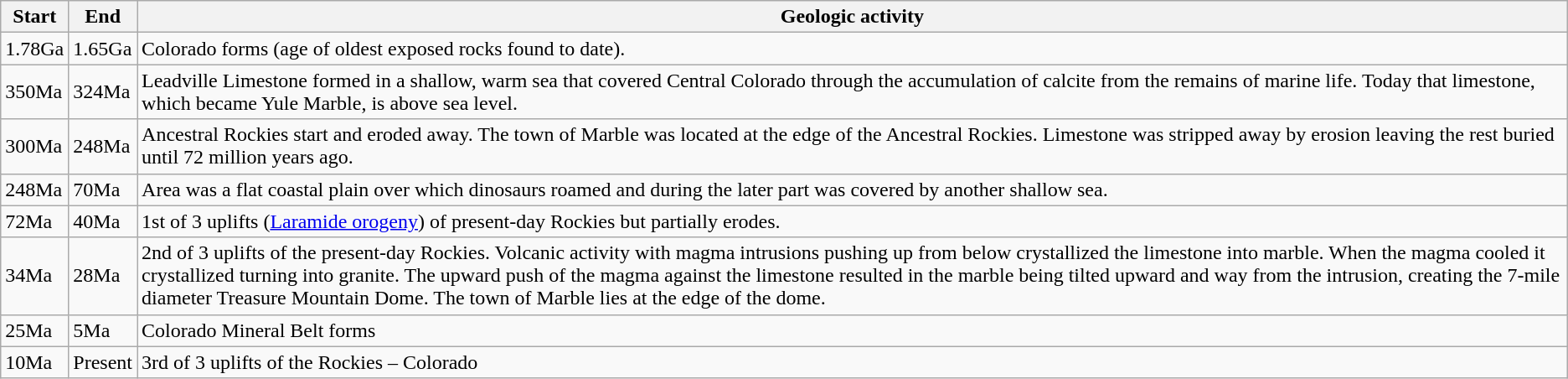<table class="wikitable">
<tr>
<th>Start</th>
<th>End</th>
<th>Geologic activity</th>
</tr>
<tr>
<td>1.78Ga</td>
<td>1.65Ga</td>
<td>Colorado forms (age of oldest exposed rocks found to date).</td>
</tr>
<tr>
<td>350Ma</td>
<td>324Ma</td>
<td>Leadville Limestone formed in a shallow, warm sea that covered Central Colorado through the accumulation of calcite from the remains of marine life. Today that limestone, which became Yule Marble, is  above sea level.</td>
</tr>
<tr>
<td>300Ma</td>
<td>248Ma</td>
<td>Ancestral Rockies start and eroded away.  The town of Marble was located at the edge of the Ancestral Rockies.  Limestone was stripped away by erosion leaving the rest buried until 72 million years ago.</td>
</tr>
<tr>
<td>248Ma</td>
<td>70Ma</td>
<td>Area was a flat coastal plain over which dinosaurs roamed and during the later part was covered by another shallow sea.</td>
</tr>
<tr>
<td>72Ma</td>
<td>40Ma</td>
<td>1st of 3 uplifts (<a href='#'>Laramide orogeny</a>) of present-day Rockies but partially erodes.</td>
</tr>
<tr>
<td>34Ma</td>
<td>28Ma</td>
<td>2nd of 3 uplifts of the present-day Rockies. Volcanic activity with magma intrusions pushing up from below crystallized the limestone into marble.  When the magma cooled it crystallized turning into granite.  The upward push of the magma against the limestone resulted in the marble being tilted upward and way from the intrusion, creating the 7-mile diameter Treasure Mountain Dome.  The town of Marble lies at the edge of the dome.</td>
</tr>
<tr>
<td>25Ma</td>
<td>5Ma</td>
<td>Colorado Mineral Belt forms</td>
</tr>
<tr>
<td>10Ma</td>
<td>Present</td>
<td>3rd of 3 uplifts of the Rockies – Colorado</td>
</tr>
</table>
